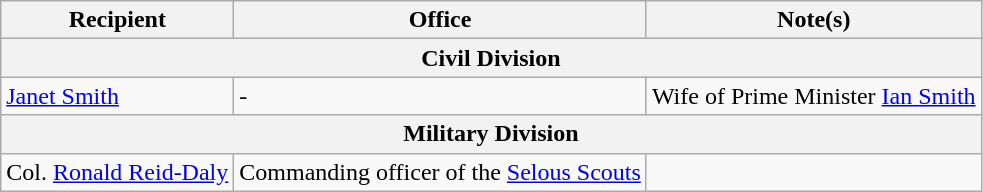<table class="wikitable">
<tr>
<th>Recipient</th>
<th>Office</th>
<th>Note(s)</th>
</tr>
<tr>
<th colspan="3">Civil Division</th>
</tr>
<tr>
<td><a href='#'>Janet Smith</a></td>
<td>-</td>
<td>Wife of Prime Minister <a href='#'>Ian Smith</a></td>
</tr>
<tr>
<th colspan="3">Military Division</th>
</tr>
<tr>
<td>Col. <a href='#'>Ronald Reid-Daly</a></td>
<td>Commanding officer of the <a href='#'>Selous Scouts</a></td>
<td></td>
</tr>
</table>
